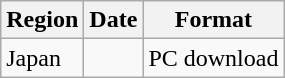<table class="wikitable">
<tr>
<th>Region</th>
<th>Date</th>
<th>Format</th>
</tr>
<tr>
<td rowspan="2">Japan</td>
<td></td>
<td>PC download</td>
</tr>
</table>
